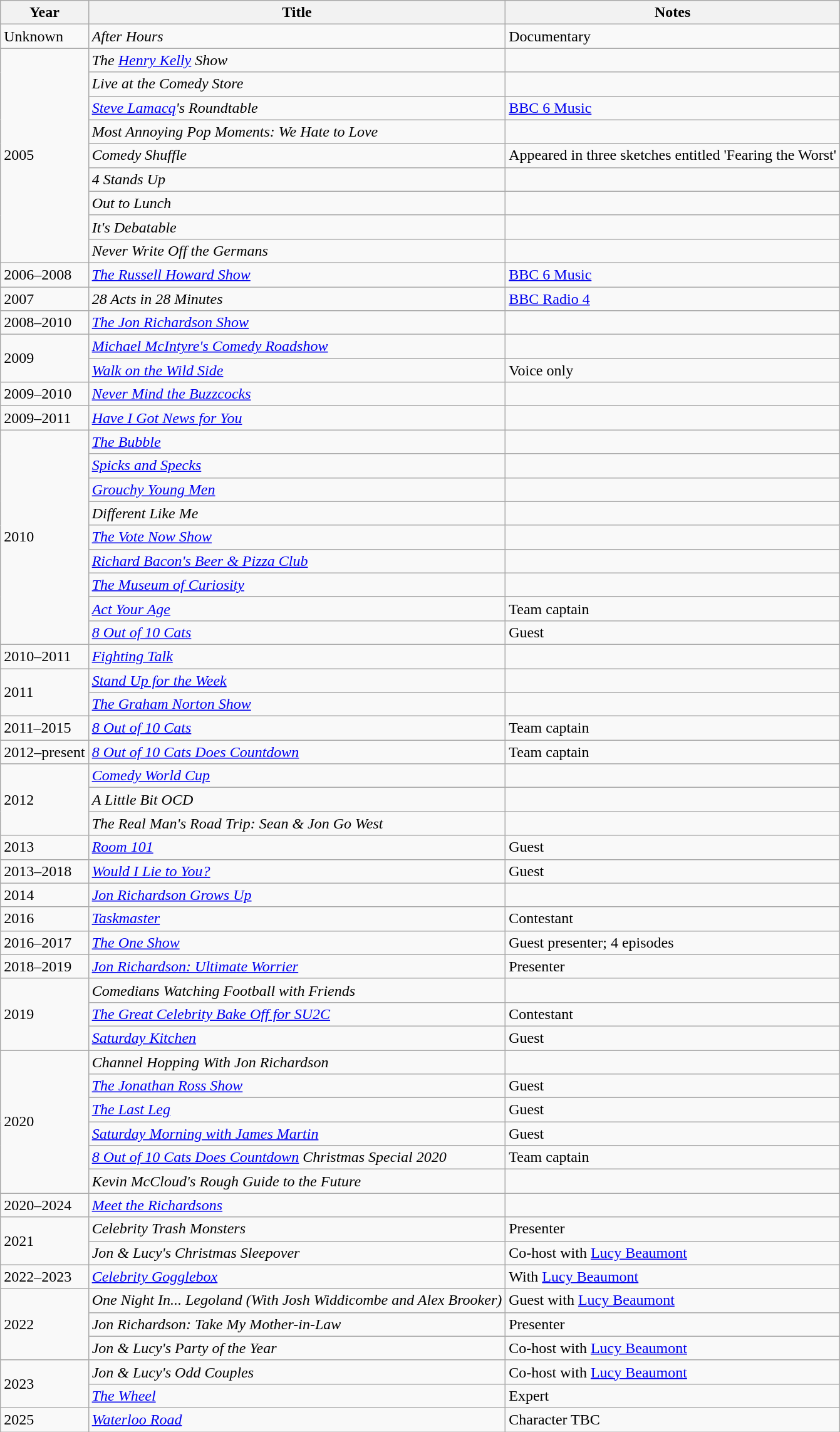<table class="wikitable">
<tr>
<th>Year</th>
<th>Title</th>
<th>Notes</th>
</tr>
<tr>
<td>Unknown</td>
<td><em>After Hours</em></td>
<td>Documentary</td>
</tr>
<tr>
<td rowspan="9">2005</td>
<td><em>The <a href='#'>Henry Kelly</a> Show</em></td>
<td></td>
</tr>
<tr>
<td><em>Live at the Comedy Store</em></td>
<td></td>
</tr>
<tr>
<td><em><a href='#'>Steve Lamacq</a>'s Roundtable</em></td>
<td><a href='#'>BBC 6 Music</a></td>
</tr>
<tr>
<td><em>Most Annoying Pop Moments: We Hate to Love</em></td>
<td></td>
</tr>
<tr>
<td><em>Comedy Shuffle</em></td>
<td>Appeared in three sketches entitled 'Fearing the Worst'</td>
</tr>
<tr>
<td><em>4 Stands Up</em></td>
<td></td>
</tr>
<tr>
<td><em>Out to Lunch</em></td>
<td></td>
</tr>
<tr>
<td><em>It's Debatable</em></td>
<td></td>
</tr>
<tr>
<td><em>Never Write Off the Germans</em></td>
<td></td>
</tr>
<tr>
<td>2006–2008</td>
<td><em><a href='#'>The Russell Howard Show</a></em></td>
<td><a href='#'>BBC 6 Music</a></td>
</tr>
<tr>
<td>2007</td>
<td><em>28 Acts in 28 Minutes</em></td>
<td><a href='#'>BBC Radio 4</a></td>
</tr>
<tr>
<td>2008–2010</td>
<td><em><a href='#'>The Jon Richardson Show</a></em></td>
<td></td>
</tr>
<tr>
<td rowspan="2">2009</td>
<td><em><a href='#'>Michael McIntyre's Comedy Roadshow</a></em></td>
<td></td>
</tr>
<tr>
<td><em><a href='#'>Walk on the Wild Side</a></em></td>
<td>Voice only</td>
</tr>
<tr>
<td>2009–2010</td>
<td><em><a href='#'>Never Mind the Buzzcocks</a></em></td>
<td></td>
</tr>
<tr>
<td>2009–2011</td>
<td><em><a href='#'>Have I Got News for You</a></em></td>
<td></td>
</tr>
<tr>
<td rowspan="9">2010</td>
<td><em><a href='#'>The Bubble</a></em></td>
<td></td>
</tr>
<tr>
<td><em><a href='#'>Spicks and Specks</a></em></td>
<td></td>
</tr>
<tr>
<td><em><a href='#'>Grouchy Young Men</a></em></td>
<td></td>
</tr>
<tr>
<td><em>Different Like Me</em></td>
<td></td>
</tr>
<tr>
<td><em><a href='#'>The Vote Now Show</a></em></td>
<td></td>
</tr>
<tr>
<td><em><a href='#'>Richard Bacon's Beer & Pizza Club</a></em></td>
<td></td>
</tr>
<tr>
<td><em><a href='#'>The Museum of Curiosity</a></em></td>
<td></td>
</tr>
<tr>
<td><em><a href='#'>Act Your Age</a></em></td>
<td>Team captain</td>
</tr>
<tr>
<td><em><a href='#'>8 Out of 10 Cats</a></em></td>
<td>Guest</td>
</tr>
<tr>
<td>2010–2011</td>
<td><em><a href='#'>Fighting Talk</a></em></td>
<td></td>
</tr>
<tr>
<td rowspan="2">2011</td>
<td><em><a href='#'>Stand Up for the Week</a></em></td>
<td></td>
</tr>
<tr>
<td><em><a href='#'>The Graham Norton Show</a></em></td>
<td></td>
</tr>
<tr>
<td>2011–2015</td>
<td><em><a href='#'>8 Out of 10 Cats</a></em></td>
<td>Team captain</td>
</tr>
<tr>
<td>2012–present</td>
<td><em><a href='#'>8 Out of 10 Cats Does Countdown</a></em></td>
<td>Team captain</td>
</tr>
<tr>
<td rowspan="3">2012</td>
<td><em><a href='#'>Comedy World Cup</a></em></td>
<td></td>
</tr>
<tr>
<td><em>A Little Bit OCD</em></td>
<td></td>
</tr>
<tr>
<td><em>The Real Man's Road Trip: Sean & Jon Go West</em></td>
<td></td>
</tr>
<tr>
<td>2013</td>
<td><em><a href='#'>Room 101</a></em></td>
<td>Guest</td>
</tr>
<tr>
<td>2013–2018</td>
<td><em><a href='#'>Would I Lie to You?</a></em></td>
<td>Guest</td>
</tr>
<tr>
<td rowspan="1">2014</td>
<td><em><a href='#'>Jon Richardson Grows Up</a></em></td>
<td></td>
</tr>
<tr>
<td>2016</td>
<td><em><a href='#'>Taskmaster</a></em></td>
<td>Contestant</td>
</tr>
<tr>
<td>2016–2017</td>
<td><em><a href='#'>The One Show</a></em></td>
<td>Guest presenter; 4 episodes</td>
</tr>
<tr>
<td>2018–2019</td>
<td><em><a href='#'>Jon Richardson: Ultimate Worrier</a></em></td>
<td>Presenter</td>
</tr>
<tr>
<td rowspan="3">2019</td>
<td><em>Comedians Watching Football with Friends</em></td>
<td></td>
</tr>
<tr>
<td><em><a href='#'>The Great Celebrity Bake Off for SU2C</a></em></td>
<td>Contestant</td>
</tr>
<tr>
<td><em><a href='#'>Saturday Kitchen</a></em></td>
<td>Guest</td>
</tr>
<tr>
<td rowspan="6">2020</td>
<td><em>Channel Hopping With Jon Richardson</em></td>
<td></td>
</tr>
<tr>
<td><em><a href='#'>The Jonathan Ross Show</a></em></td>
<td>Guest</td>
</tr>
<tr>
<td><em><a href='#'>The Last Leg</a></em></td>
<td>Guest</td>
</tr>
<tr>
<td><em><a href='#'>Saturday Morning with James Martin</a></em></td>
<td>Guest</td>
</tr>
<tr>
<td><em><a href='#'>8 Out of 10 Cats Does Countdown</a> Christmas Special 2020</em></td>
<td>Team captain</td>
</tr>
<tr>
<td><em>Kevin McCloud's Rough Guide to the Future</em></td>
<td></td>
</tr>
<tr>
<td>2020–2024</td>
<td><em><a href='#'>Meet the Richardsons</a></em></td>
<td></td>
</tr>
<tr>
<td rowspan="2">2021</td>
<td><em>Celebrity Trash Monsters</em></td>
<td>Presenter</td>
</tr>
<tr>
<td><em>Jon & Lucy's Christmas Sleepover</em></td>
<td>Co-host with <a href='#'>Lucy Beaumont</a></td>
</tr>
<tr>
<td>2022–2023</td>
<td><a href='#'><em>Celebrity Gogglebox</em></a></td>
<td>With <a href='#'>Lucy Beaumont</a></td>
</tr>
<tr>
<td rowspan="3">2022</td>
<td><em>One Night In... Legoland (With Josh Widdicombe and Alex Brooker)</em></td>
<td>Guest with <a href='#'>Lucy Beaumont</a></td>
</tr>
<tr>
<td><em>Jon Richardson: Take My Mother-in-Law</em></td>
<td>Presenter</td>
</tr>
<tr>
<td><em>Jon & Lucy's Party of the Year</em></td>
<td>Co-host with <a href='#'>Lucy Beaumont</a></td>
</tr>
<tr>
<td rowspan="2">2023</td>
<td><em>Jon & Lucy's Odd Couples</em></td>
<td>Co-host with <a href='#'>Lucy Beaumont</a></td>
</tr>
<tr>
<td><a href='#'><em>The Wheel</em></a></td>
<td>Expert</td>
</tr>
<tr>
<td rowspan="1">2025</td>
<td><em><a href='#'>Waterloo Road</a></em></td>
<td>Character TBC</td>
</tr>
</table>
